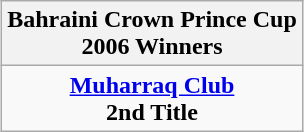<table class="wikitable" style="text-align: center; margin: 0 auto;">
<tr>
<th>Bahraini Crown Prince Cup <br>2006 Winners</th>
</tr>
<tr>
<td><strong><a href='#'>Muharraq Club</a></strong><br><strong>2nd Title</strong></td>
</tr>
</table>
